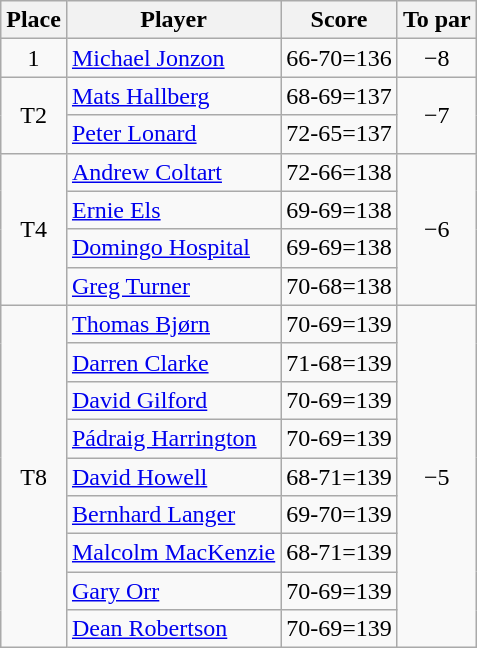<table class="wikitable">
<tr>
<th>Place</th>
<th>Player</th>
<th>Score</th>
<th>To par</th>
</tr>
<tr>
<td align=center>1</td>
<td> <a href='#'>Michael Jonzon</a></td>
<td align=center>66-70=136</td>
<td align=center>−8</td>
</tr>
<tr>
<td rowspan="2" align=center>T2</td>
<td> <a href='#'>Mats Hallberg</a></td>
<td align=center>68-69=137</td>
<td rowspan="2" align=center>−7</td>
</tr>
<tr>
<td> <a href='#'>Peter Lonard</a></td>
<td align=center>72-65=137</td>
</tr>
<tr>
<td rowspan="4" align=center>T4</td>
<td> <a href='#'>Andrew Coltart</a></td>
<td align=center>72-66=138</td>
<td rowspan="4" align=center>−6</td>
</tr>
<tr>
<td> <a href='#'>Ernie Els</a></td>
<td align=center>69-69=138</td>
</tr>
<tr>
<td> <a href='#'>Domingo Hospital</a></td>
<td align=center>69-69=138</td>
</tr>
<tr>
<td> <a href='#'>Greg Turner</a></td>
<td align=center>70-68=138</td>
</tr>
<tr>
<td rowspan="9" align=center>T8</td>
<td> <a href='#'>Thomas Bjørn</a></td>
<td align=center>70-69=139</td>
<td rowspan="9" align=center>−5</td>
</tr>
<tr>
<td> <a href='#'>Darren Clarke</a></td>
<td align=center>71-68=139</td>
</tr>
<tr>
<td> <a href='#'>David Gilford</a></td>
<td align=center>70-69=139</td>
</tr>
<tr>
<td> <a href='#'>Pádraig Harrington</a></td>
<td align=center>70-69=139</td>
</tr>
<tr>
<td> <a href='#'>David Howell</a></td>
<td align=center>68-71=139</td>
</tr>
<tr>
<td> <a href='#'>Bernhard Langer</a></td>
<td align=center>69-70=139</td>
</tr>
<tr>
<td> <a href='#'>Malcolm MacKenzie</a></td>
<td align=center>68-71=139</td>
</tr>
<tr>
<td> <a href='#'>Gary Orr</a></td>
<td align=center>70-69=139</td>
</tr>
<tr>
<td> <a href='#'>Dean Robertson</a></td>
<td align=center>70-69=139</td>
</tr>
</table>
